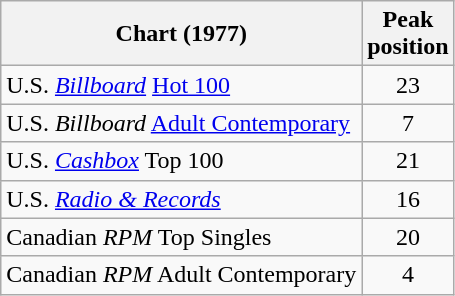<table class="wikitable sortable">
<tr>
<th align="left">Chart (1977)</th>
<th align="left">Peak<br>position</th>
</tr>
<tr>
<td align="left">U.S. <em><a href='#'>Billboard</a></em> <a href='#'>Hot 100</a></td>
<td style="text-align:center;">23</td>
</tr>
<tr>
<td align="left">U.S. <em>Billboard</em> <a href='#'>Adult Contemporary</a></td>
<td style="text-align:center;">7</td>
</tr>
<tr>
<td align="left">U.S. <em><a href='#'>Cashbox</a></em> Top 100</td>
<td style="text-align:center;">21</td>
</tr>
<tr>
<td>U.S. <em><a href='#'>Radio & Records</a></em></td>
<td style="text-align:center;">16</td>
</tr>
<tr>
<td align="left">Canadian <em>RPM</em> Top Singles</td>
<td style="text-align:center;">20</td>
</tr>
<tr>
<td>Canadian <em>RPM</em> Adult Contemporary</td>
<td align="center">4</td>
</tr>
</table>
